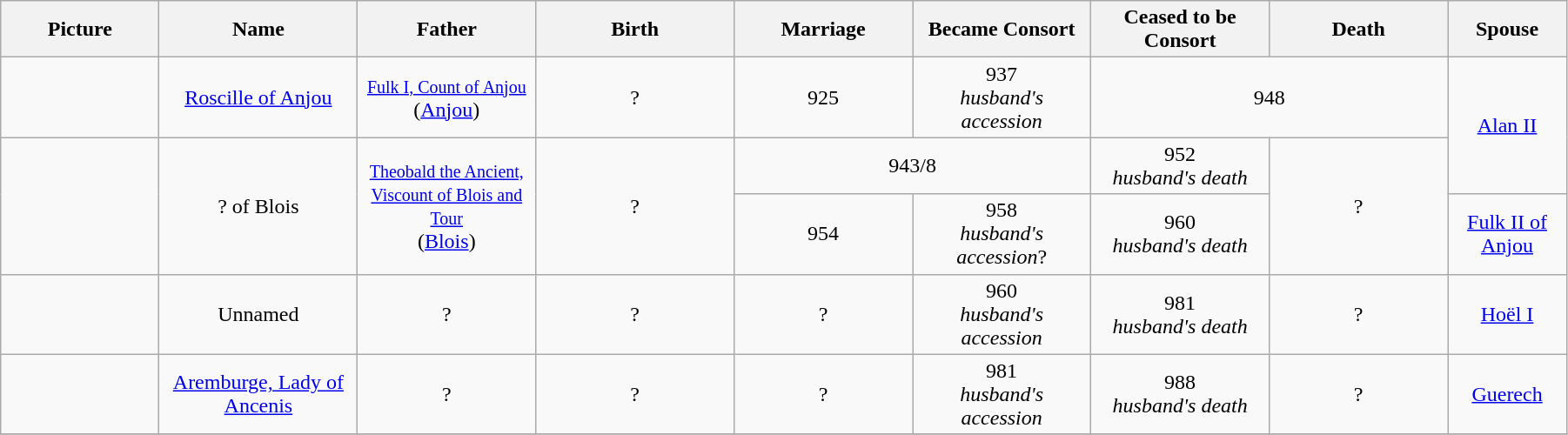<table width=95% class="wikitable">
<tr>
<th width = "8%">Picture</th>
<th width = "10%">Name</th>
<th width = "9%">Father</th>
<th width = "10%">Birth</th>
<th width = "9%">Marriage</th>
<th width = "9%">Became Consort</th>
<th width = "9%">Ceased to be Consort</th>
<th width = "9%">Death</th>
<th width = "6%">Spouse</th>
</tr>
<tr>
<td align="center"></td>
<td align="center"><a href='#'>Roscille of Anjou</a><br></td>
<td align="center"><small><a href='#'>Fulk I, Count of Anjou</a></small><br>(<a href='#'>Anjou</a>)</td>
<td align="center">?</td>
<td align="center">925</td>
<td align="center">937<br><em>husband's accession</em></td>
<td align="center" colspan="2">948</td>
<td align="center" rowspan="2"><a href='#'>Alan II</a></td>
</tr>
<tr>
<td align="center" rowspan="2"></td>
<td align="center" rowspan="2">? of Blois<br></td>
<td align="center" rowspan="2"><small><a href='#'>Theobald the Ancient, Viscount of Blois and Tour</a></small><br> (<a href='#'>Blois</a>)</td>
<td align="center" rowspan="2">?</td>
<td align="center" colspan="2">943/8</td>
<td align="center">952<br><em>husband's death</em></td>
<td align="center" rowspan="2">?</td>
</tr>
<tr>
<td align="center">954</td>
<td align="center">958<br><em>husband's accession</em>?</td>
<td align="center">960<br><em>husband's death</em></td>
<td align="center"><a href='#'>Fulk II of Anjou</a></td>
</tr>
<tr>
<td align="center"></td>
<td align="center">Unnamed<br></td>
<td align="center">?</td>
<td align="center">?</td>
<td align="center">?</td>
<td align="center">960<br><em>husband's accession</em></td>
<td align="center">981<br><em>husband's death</em></td>
<td align="center">?</td>
<td align="center"><a href='#'>Hoël I</a></td>
</tr>
<tr>
<td align="center"></td>
<td align="center"><a href='#'>Aremburge, Lady of Ancenis</a><br></td>
<td align="center">?</td>
<td align="center">?</td>
<td align="center">?</td>
<td align="center">981<br><em>husband's accession</em></td>
<td align="center">988<br><em>husband's death</em></td>
<td align="center">?</td>
<td align="center"><a href='#'>Guerech</a></td>
</tr>
<tr>
</tr>
</table>
